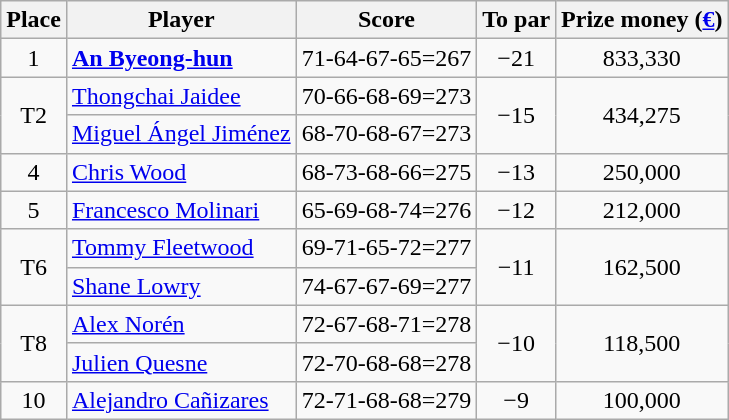<table class="wikitable">
<tr>
<th>Place</th>
<th>Player</th>
<th>Score</th>
<th>To par</th>
<th>Prize money (<a href='#'>€</a>)</th>
</tr>
<tr>
<td align=center>1</td>
<td> <strong><a href='#'>An Byeong-hun</a></strong></td>
<td>71-64-67-65=267</td>
<td align=center>−21</td>
<td align=center>833,330</td>
</tr>
<tr>
<td rowspan=2 align=center>T2</td>
<td> <a href='#'>Thongchai Jaidee</a></td>
<td>70-66-68-69=273</td>
<td rowspan=2 align=center>−15</td>
<td rowspan=2 align=center>434,275</td>
</tr>
<tr>
<td> <a href='#'>Miguel Ángel Jiménez</a></td>
<td>68-70-68-67=273</td>
</tr>
<tr>
<td align=center>4</td>
<td> <a href='#'>Chris Wood</a></td>
<td>68-73-68-66=275</td>
<td align=center>−13</td>
<td align=center>250,000</td>
</tr>
<tr>
<td align=center>5</td>
<td> <a href='#'>Francesco Molinari</a></td>
<td>65-69-68-74=276</td>
<td align=center>−12</td>
<td align=center>212,000</td>
</tr>
<tr>
<td rowspan=2 align=center>T6</td>
<td> <a href='#'>Tommy Fleetwood</a></td>
<td>69-71-65-72=277</td>
<td rowspan=2 align=center>−11</td>
<td rowspan=2 align=center>162,500</td>
</tr>
<tr>
<td> <a href='#'>Shane Lowry</a></td>
<td>74-67-67-69=277</td>
</tr>
<tr>
<td rowspan=2 align=center>T8</td>
<td> <a href='#'>Alex Norén</a></td>
<td>72-67-68-71=278</td>
<td rowspan=2 align=center>−10</td>
<td rowspan=2 align=center>118,500</td>
</tr>
<tr>
<td> <a href='#'>Julien Quesne</a></td>
<td>72-70-68-68=278</td>
</tr>
<tr>
<td align=center>10</td>
<td> <a href='#'>Alejandro Cañizares</a></td>
<td>72-71-68-68=279</td>
<td align=center>−9</td>
<td align=center>100,000</td>
</tr>
</table>
